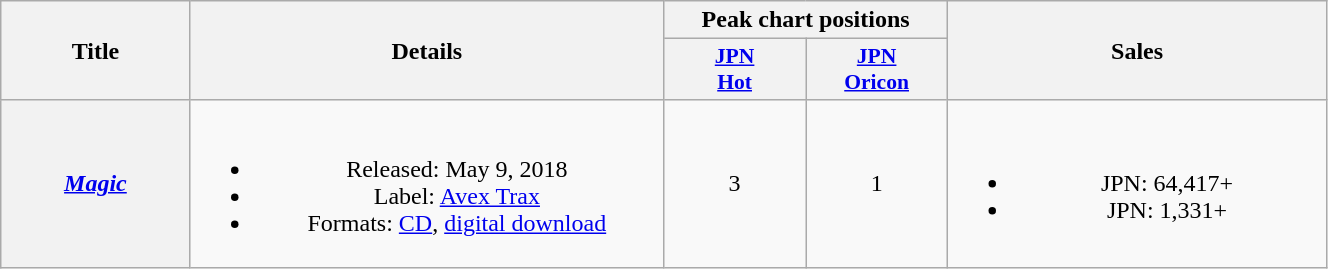<table class="wikitable plainrowheaders" style="text-align:center; width:70%">
<tr>
<th rowspan="2" style="width:10%">Title</th>
<th rowspan="2" style="width:25%">Details</th>
<th colspan="2" style="width:15%">Peak chart positions</th>
<th rowspan="2" style="width:20%">Sales</th>
</tr>
<tr>
<th scope="col" style="width:3em;font-size:90%"><a href='#'>JPN<br>Hot</a><br></th>
<th scope="col" style="width:3em;font-size:90%"><a href='#'>JPN<br>Oricon</a><br></th>
</tr>
<tr>
<th scope="row"><em><a href='#'>Magic</a></em></th>
<td><br><ul><li>Released: May 9, 2018 </li><li>Label: <a href='#'>Avex Trax</a></li><li>Formats: <a href='#'>CD</a>, <a href='#'>digital download</a></li></ul></td>
<td>3</td>
<td>1</td>
<td><br><ul><li>JPN: 64,417+ </li><li>JPN: 1,331+ </li></ul></td>
</tr>
</table>
